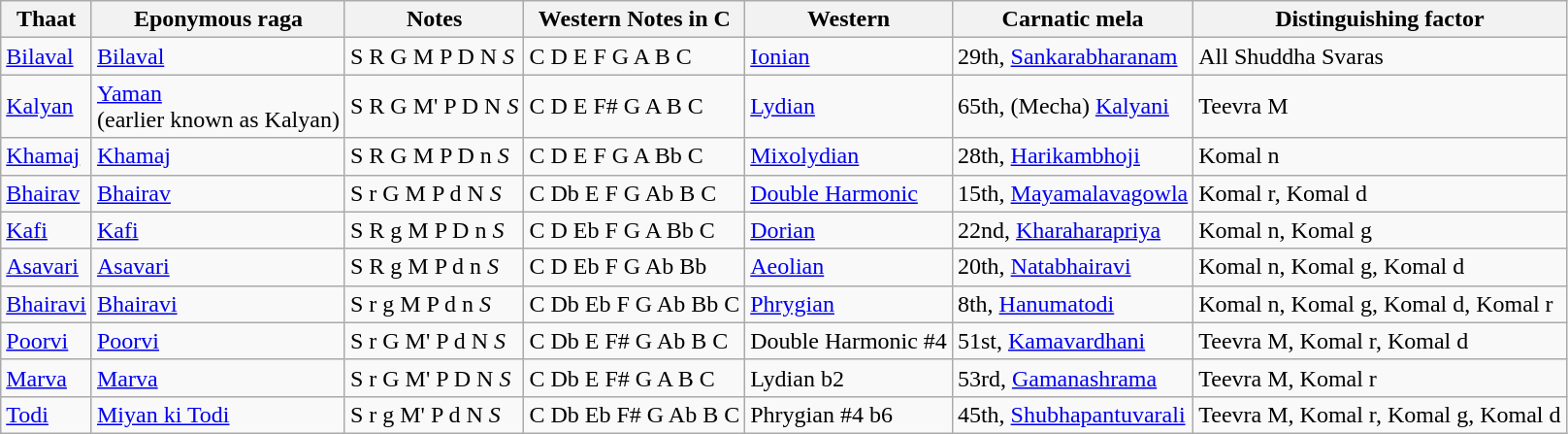<table class="wikitable" style="">
<tr>
<th>Thaat</th>
<th>Eponymous raga</th>
<th>Notes</th>
<th>Western Notes in C</th>
<th>Western</th>
<th>Carnatic mela</th>
<th>Distinguishing factor</th>
</tr>
<tr>
<td><a href='#'>Bilaval</a></td>
<td><a href='#'>Bilaval</a></td>
<td>S R G M P D N <em>S</em></td>
<td>C D E F G A B C</td>
<td><a href='#'>Ionian</a></td>
<td>29th, <a href='#'>Sankarabharanam</a></td>
<td>All Shuddha Svaras</td>
</tr>
<tr>
<td><a href='#'>Kalyan</a></td>
<td><a href='#'>Yaman</a><br>(earlier known as Kalyan)</td>
<td>S R G M' P D N <em>S</em></td>
<td>C D E F# G A B C</td>
<td><a href='#'>Lydian</a></td>
<td>65th, (Mecha) <a href='#'>Kalyani</a></td>
<td>Teevra M</td>
</tr>
<tr>
<td><a href='#'>Khamaj</a></td>
<td><a href='#'>Khamaj</a></td>
<td>S R G M P D n <em>S</em></td>
<td>C D E F G A Bb C</td>
<td><a href='#'>Mixolydian</a></td>
<td>28th, <a href='#'>Harikambhoji</a></td>
<td>Komal n</td>
</tr>
<tr>
<td><a href='#'>Bhairav</a></td>
<td><a href='#'>Bhairav</a></td>
<td>S r G M P d N <em>S</em></td>
<td>C Db E F G Ab B C</td>
<td><a href='#'>Double Harmonic</a></td>
<td>15th, <a href='#'>Mayamalavagowla</a></td>
<td>Komal r, Komal d</td>
</tr>
<tr>
<td><a href='#'>Kafi</a></td>
<td><a href='#'>Kafi</a></td>
<td>S R g M P D n <em>S</em></td>
<td>C D Eb F G A Bb C</td>
<td><a href='#'>Dorian</a></td>
<td>22nd, <a href='#'>Kharaharapriya</a></td>
<td>Komal n, Komal g</td>
</tr>
<tr>
<td><a href='#'>Asavari</a></td>
<td><a href='#'>Asavari</a></td>
<td>S R g M P d n <em>S</em></td>
<td>C D Eb F G Ab Bb</td>
<td><a href='#'>Aeolian</a></td>
<td>20th, <a href='#'>Natabhairavi</a></td>
<td>Komal n, Komal g, Komal d</td>
</tr>
<tr>
<td><a href='#'>Bhairavi</a></td>
<td><a href='#'>Bhairavi</a></td>
<td>S r g M P d n <em>S</em></td>
<td>C Db Eb F G Ab Bb C</td>
<td><a href='#'>Phrygian</a></td>
<td>8th, <a href='#'>Hanumatodi</a></td>
<td>Komal n, Komal g, Komal d, Komal r</td>
</tr>
<tr>
<td><a href='#'>Poorvi</a></td>
<td><a href='#'>Poorvi</a></td>
<td>S r G M' P d N <em>S</em></td>
<td>C Db E F# G Ab B C</td>
<td>Double Harmonic #4</td>
<td>51st, <a href='#'>Kamavardhani</a></td>
<td>Teevra M, Komal r, Komal d</td>
</tr>
<tr>
<td><a href='#'>Marva</a></td>
<td><a href='#'>Marva</a></td>
<td>S r G M' P D N <em>S</em></td>
<td>C Db E F# G A B C</td>
<td>Lydian b2</td>
<td>53rd, <a href='#'>Gamanashrama</a></td>
<td>Teevra M, Komal r</td>
</tr>
<tr>
<td><a href='#'>Todi</a></td>
<td><a href='#'>Miyan ki Todi</a></td>
<td>S r g M' P d N <em>S</em></td>
<td>C Db Eb F# G Ab B C</td>
<td>Phrygian #4 b6</td>
<td>45th, <a href='#'>Shubhapantuvarali</a></td>
<td>Teevra M, Komal r, Komal g, Komal d</td>
</tr>
</table>
